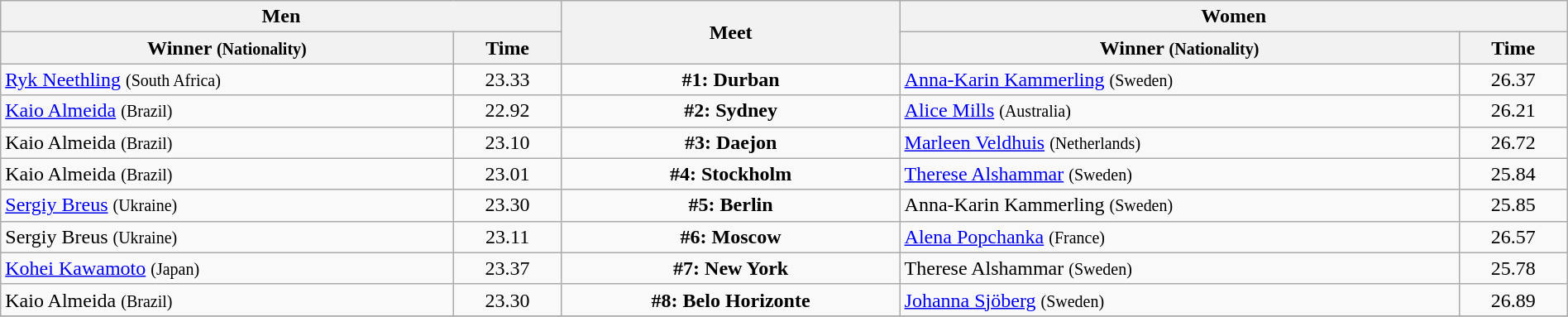<table class=wikitable width=100%>
<tr>
<th colspan="2">Men</th>
<th rowspan="2">Meet</th>
<th colspan="2">Women</th>
</tr>
<tr>
<th>Winner <small>(Nationality)</small></th>
<th>Time</th>
<th>Winner <small>(Nationality)</small></th>
<th>Time</th>
</tr>
<tr>
<td> <a href='#'>Ryk Neethling</a> <small>(South Africa)</small></td>
<td align=center>23.33</td>
<td align=center><strong>#1: Durban</strong></td>
<td> <a href='#'>Anna-Karin Kammerling</a> <small>(Sweden)</small></td>
<td align=center>26.37</td>
</tr>
<tr>
<td> <a href='#'>Kaio Almeida</a> <small>(Brazil)</small></td>
<td align=center>22.92</td>
<td align=center><strong>#2: Sydney</strong></td>
<td> <a href='#'>Alice Mills</a> <small>(Australia)</small></td>
<td align=center>26.21</td>
</tr>
<tr>
<td> Kaio Almeida <small>(Brazil)</small></td>
<td align=center>23.10</td>
<td align=center><strong>#3: Daejon</strong></td>
<td> <a href='#'>Marleen Veldhuis</a> <small>(Netherlands)</small></td>
<td align=center>26.72</td>
</tr>
<tr>
<td> Kaio Almeida <small>(Brazil)</small></td>
<td align=center>23.01</td>
<td align=center><strong>#4: Stockholm</strong></td>
<td> <a href='#'>Therese Alshammar</a> <small>(Sweden)</small></td>
<td align=center>25.84</td>
</tr>
<tr>
<td> <a href='#'>Sergiy Breus</a> <small>(Ukraine)</small></td>
<td align=center>23.30</td>
<td align=center><strong>#5: Berlin</strong></td>
<td> Anna-Karin Kammerling <small>(Sweden)</small></td>
<td align=center>25.85</td>
</tr>
<tr>
<td> Sergiy Breus <small>(Ukraine)</small></td>
<td align=center>23.11</td>
<td align=center><strong>#6: Moscow</strong></td>
<td> <a href='#'>Alena Popchanka</a> <small>(France)</small></td>
<td align=center>26.57</td>
</tr>
<tr>
<td> <a href='#'>Kohei Kawamoto</a> <small>(Japan)</small></td>
<td align=center>23.37</td>
<td align=center><strong>#7: New York</strong></td>
<td>  Therese Alshammar <small>(Sweden)</small></td>
<td align=center>25.78</td>
</tr>
<tr>
<td> Kaio Almeida <small>(Brazil)</small></td>
<td align=center>23.30</td>
<td align=center><strong>#8: Belo Horizonte</strong></td>
<td> <a href='#'>Johanna Sjöberg</a> <small>(Sweden)</small></td>
<td align=center>26.89</td>
</tr>
<tr>
</tr>
</table>
